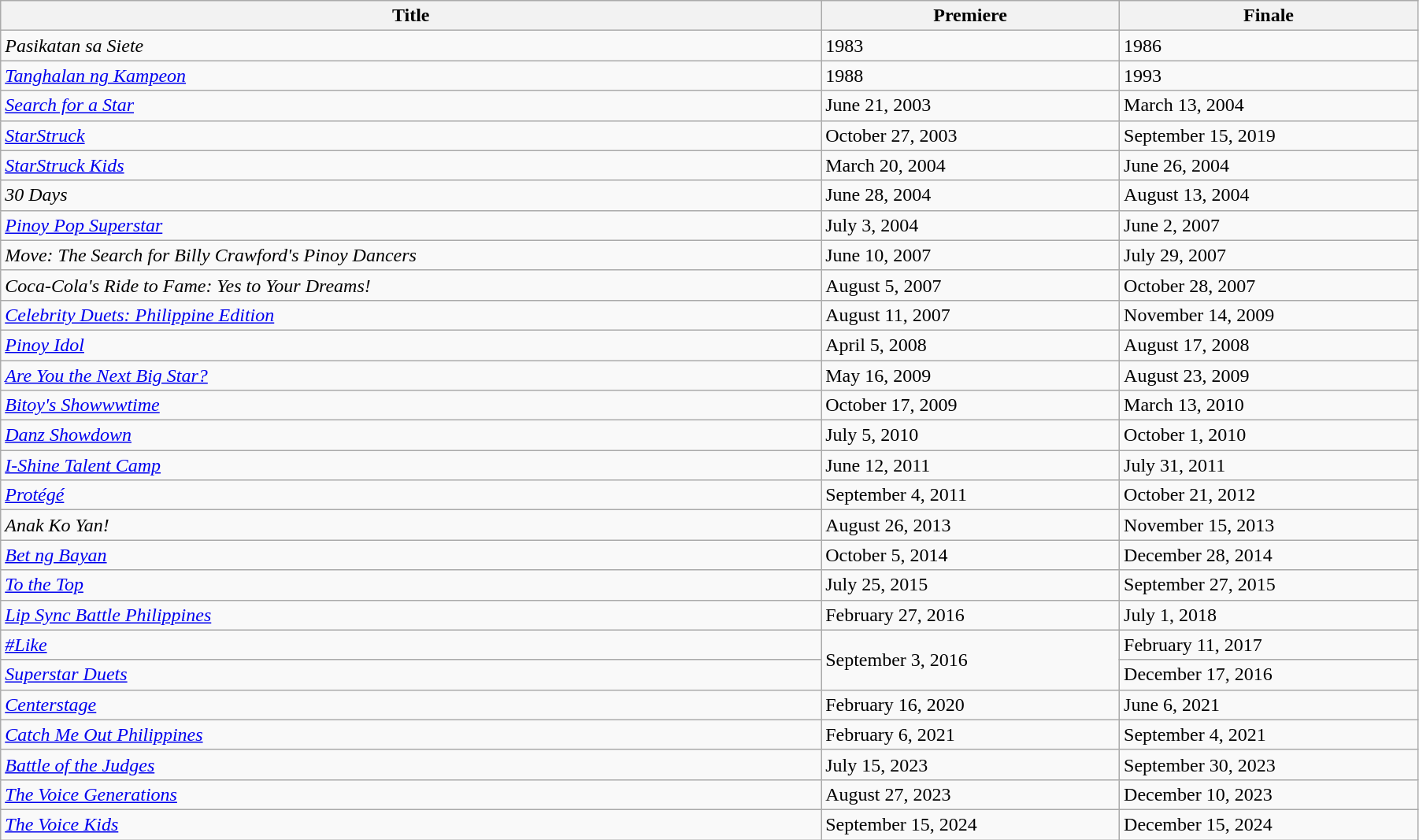<table class="wikitable sortable" width="95%">
<tr>
<th style="width:55%;">Title</th>
<th style="width:20%;">Premiere</th>
<th style="width:20%;">Finale</th>
</tr>
<tr>
<td><em>Pasikatan sa Siete</em></td>
<td>1983</td>
<td>1986</td>
</tr>
<tr>
<td><em><a href='#'>Tanghalan ng Kampeon</a></em></td>
<td>1988</td>
<td>1993</td>
</tr>
<tr>
<td><em><a href='#'>Search for a Star</a></em></td>
<td>June 21, 2003</td>
<td>March 13, 2004</td>
</tr>
<tr>
<td><em><a href='#'>StarStruck</a></em></td>
<td>October 27, 2003</td>
<td>September 15, 2019</td>
</tr>
<tr>
<td><em><a href='#'>StarStruck Kids</a></em></td>
<td>March 20, 2004</td>
<td>June 26, 2004</td>
</tr>
<tr>
<td><em>30 Days</em></td>
<td>June 28, 2004</td>
<td>August 13, 2004</td>
</tr>
<tr>
<td><em><a href='#'>Pinoy Pop Superstar</a></em></td>
<td>July 3, 2004</td>
<td>June 2, 2007</td>
</tr>
<tr>
<td><em>Move: The Search for Billy Crawford's Pinoy Dancers</em></td>
<td>June 10, 2007</td>
<td>July 29, 2007</td>
</tr>
<tr>
<td><em>Coca-Cola's Ride to Fame: Yes to Your Dreams!</em></td>
<td>August 5, 2007</td>
<td>October 28, 2007</td>
</tr>
<tr>
<td><em><a href='#'>Celebrity Duets: Philippine Edition</a></em></td>
<td>August 11, 2007</td>
<td>November 14, 2009</td>
</tr>
<tr>
<td><em><a href='#'>Pinoy Idol</a></em></td>
<td>April 5, 2008</td>
<td>August 17, 2008</td>
</tr>
<tr>
<td><em><a href='#'>Are You the Next Big Star?</a></em></td>
<td>May 16, 2009</td>
<td>August 23, 2009</td>
</tr>
<tr>
<td><em><a href='#'>Bitoy's Showwwtime</a></em></td>
<td>October 17, 2009</td>
<td>March 13, 2010</td>
</tr>
<tr>
<td><em><a href='#'>Danz Showdown</a></em></td>
<td>July 5, 2010</td>
<td>October 1, 2010</td>
</tr>
<tr>
<td><em><a href='#'>I-Shine Talent Camp</a></em></td>
<td>June 12, 2011</td>
<td>July 31, 2011</td>
</tr>
<tr>
<td><em><a href='#'>Protégé</a></em></td>
<td>September 4, 2011</td>
<td>October 21, 2012</td>
</tr>
<tr>
<td><em>Anak Ko Yan!</em></td>
<td>August 26, 2013</td>
<td>November 15, 2013</td>
</tr>
<tr>
<td><em><a href='#'>Bet ng Bayan</a></em></td>
<td>October 5, 2014</td>
<td>December 28, 2014</td>
</tr>
<tr>
<td><em><a href='#'>To the Top</a></em></td>
<td>July 25, 2015</td>
<td>September 27, 2015</td>
</tr>
<tr>
<td><em><a href='#'>Lip Sync Battle Philippines</a></em></td>
<td>February 27, 2016</td>
<td>July 1, 2018</td>
</tr>
<tr>
<td><em><a href='#'>#Like</a></em></td>
<td rowspan=2>September 3, 2016</td>
<td>February 11, 2017</td>
</tr>
<tr>
<td><em><a href='#'>Superstar Duets</a></em></td>
<td>December 17, 2016</td>
</tr>
<tr>
<td><em><a href='#'>Centerstage</a></em></td>
<td>February 16, 2020</td>
<td>June 6, 2021</td>
</tr>
<tr>
<td><em><a href='#'>Catch Me Out Philippines</a></em></td>
<td>February 6, 2021</td>
<td>September 4, 2021</td>
</tr>
<tr>
<td><em><a href='#'>Battle of the Judges</a></em></td>
<td>July 15, 2023</td>
<td>September 30, 2023</td>
</tr>
<tr>
<td><em><a href='#'>The Voice Generations</a></em></td>
<td>August 27, 2023</td>
<td>December 10, 2023</td>
</tr>
<tr>
<td><em><a href='#'>The Voice Kids</a></em></td>
<td>September 15, 2024</td>
<td>December 15, 2024</td>
</tr>
</table>
